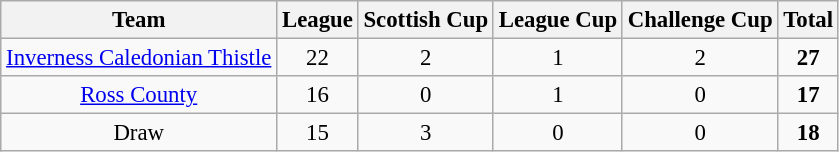<table class="wikitable sortable" style="font-size:95%; text-align:center">
<tr>
<th>Team</th>
<th>League</th>
<th>Scottish Cup</th>
<th>League Cup</th>
<th>Challenge Cup</th>
<th><strong>Total</strong></th>
</tr>
<tr>
<td><a href='#'>Inverness Caledonian Thistle</a></td>
<td>22</td>
<td>2</td>
<td>1</td>
<td>2</td>
<td><strong>27</strong></td>
</tr>
<tr>
<td><a href='#'>Ross County</a></td>
<td>16</td>
<td>0</td>
<td>1</td>
<td>0</td>
<td><strong>17</strong></td>
</tr>
<tr>
<td>Draw</td>
<td>15</td>
<td>3</td>
<td>0</td>
<td>0</td>
<td><strong>18</strong></td>
</tr>
</table>
